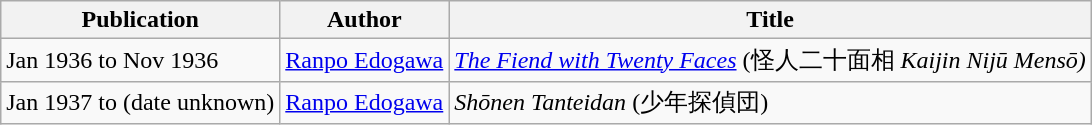<table class="wikitable">
<tr>
<th>Publication</th>
<th>Author</th>
<th>Title</th>
</tr>
<tr>
<td>Jan 1936 to Nov 1936</td>
<td><a href='#'>Ranpo Edogawa</a></td>
<td><em><a href='#'>The Fiend with Twenty Faces</a></em> (怪人二十面相 <em>Kaijin Nijū Mensō)</em></td>
</tr>
<tr>
<td>Jan 1937 to (date unknown)</td>
<td><a href='#'>Ranpo Edogawa</a></td>
<td><em>Shōnen Tanteidan</em> (少年探偵団)</td>
</tr>
</table>
